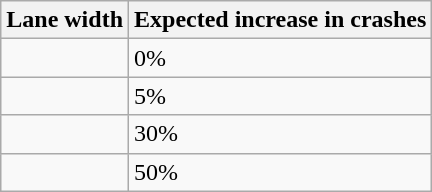<table class="wikitable">
<tr>
<th>Lane width</th>
<th>Expected increase in crashes</th>
</tr>
<tr>
<td></td>
<td>0%</td>
</tr>
<tr>
<td></td>
<td>5%</td>
</tr>
<tr>
<td></td>
<td>30%</td>
</tr>
<tr>
<td></td>
<td>50%</td>
</tr>
</table>
